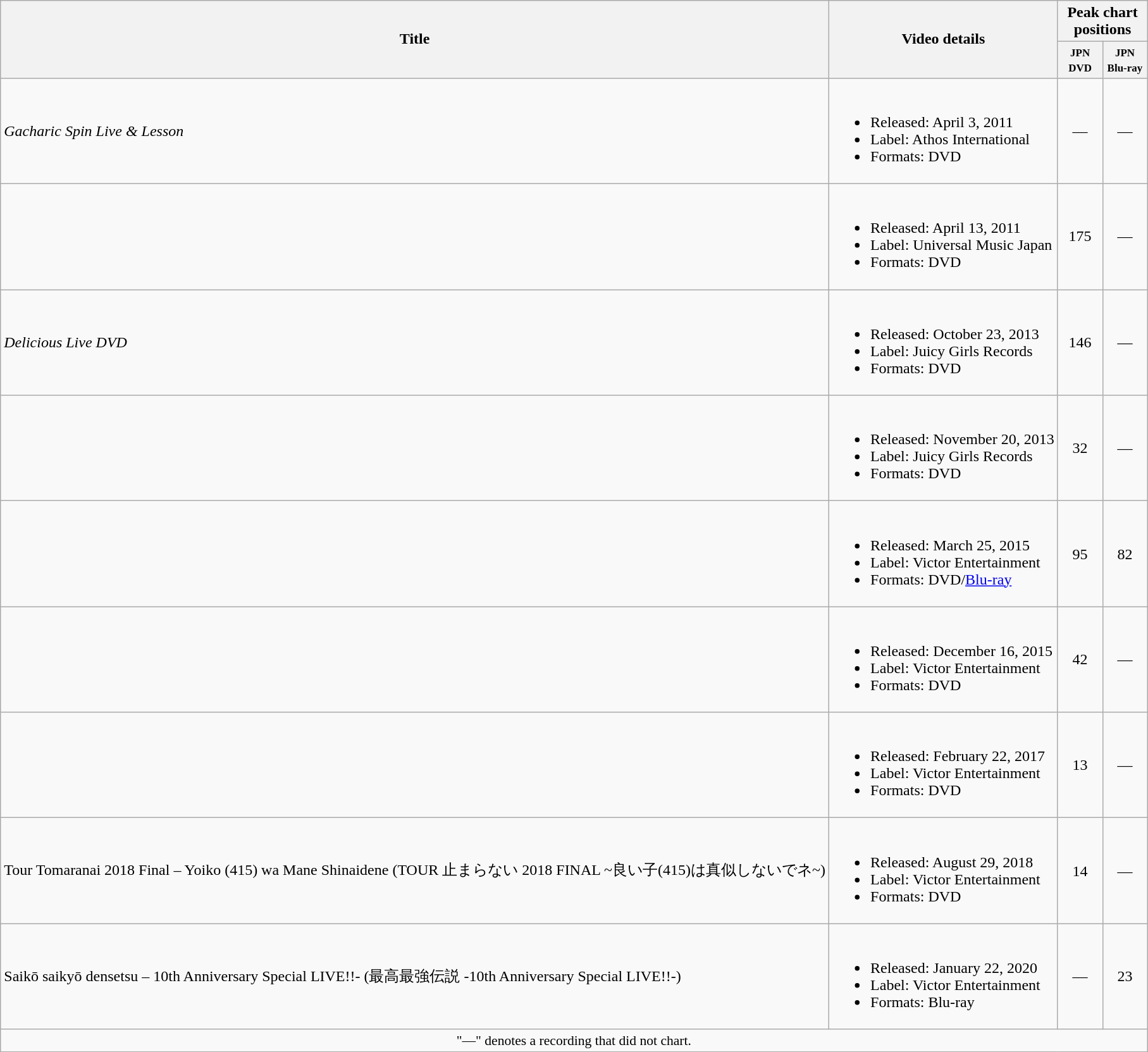<table class="wikitable">
<tr>
<th rowspan="2">Title</th>
<th rowspan="2">Video details</th>
<th colspan="2">Peak chart positions</th>
</tr>
<tr>
<th scope="col" style="width:3em;font-size:85%;"><small>JPN DVD</small><wbr></th>
<th scope="col" style="width:3em;font-size:85%;"><small>JPN Blu-ray</small><wbr></th>
</tr>
<tr>
<td><em>Gacharic Spin Live & Lesson</em></td>
<td><br><ul><li>Released: April 3, 2011</li><li>Label: Athos International</li><li>Formats: DVD</li></ul></td>
<td align="center">—</td>
<td align="center">—</td>
</tr>
<tr>
<td></td>
<td><br><ul><li>Released: April 13, 2011</li><li>Label: Universal Music Japan</li><li>Formats: DVD</li></ul></td>
<td align="center">175</td>
<td align="center">—</td>
</tr>
<tr>
<td><em>Delicious Live DVD</em></td>
<td><br><ul><li>Released: October 23, 2013</li><li>Label: Juicy Girls Records</li><li>Formats: DVD</li></ul></td>
<td align="center">146</td>
<td align="center">—</td>
</tr>
<tr>
<td></td>
<td><br><ul><li>Released: November 20, 2013</li><li>Label: Juicy Girls Records</li><li>Formats: DVD</li></ul></td>
<td align="center">32</td>
<td align="center">—</td>
</tr>
<tr>
<td></td>
<td><br><ul><li>Released: March 25, 2015</li><li>Label: Victor Entertainment</li><li>Formats: DVD/<a href='#'>Blu-ray</a></li></ul></td>
<td align="center">95</td>
<td align="center">82</td>
</tr>
<tr>
<td></td>
<td><br><ul><li>Released: December 16, 2015</li><li>Label: Victor Entertainment</li><li>Formats: DVD</li></ul></td>
<td align="center">42</td>
<td align="center">—</td>
</tr>
<tr>
<td></td>
<td><br><ul><li>Released: February 22, 2017</li><li>Label: Victor Entertainment</li><li>Formats: DVD</li></ul></td>
<td align="center">13</td>
<td align="center">—</td>
</tr>
<tr>
<td>Tour Tomaranai 2018 Final – Yoiko (415) wa Mane Shinaidene (TOUR 止まらない 2018 FINAL ~良い子(415)は真似しないでネ~)</td>
<td><br><ul><li>Released: August 29, 2018</li><li>Label: Victor Entertainment</li><li>Formats: DVD</li></ul></td>
<td align="center">14</td>
<td align="center">—</td>
</tr>
<tr>
<td>Saikō saikyō densetsu – 10th Anniversary Special LIVE!!- (最高最強伝説 -10th Anniversary Special LIVE!!-)</td>
<td><br><ul><li>Released: January 22, 2020</li><li>Label: Victor Entertainment</li><li>Formats: Blu-ray</li></ul></td>
<td align="center">—</td>
<td align="center">23</td>
</tr>
<tr>
<td align="center" colspan="4" style="font-size:90%">"—" denotes a recording that did not chart.</td>
</tr>
</table>
